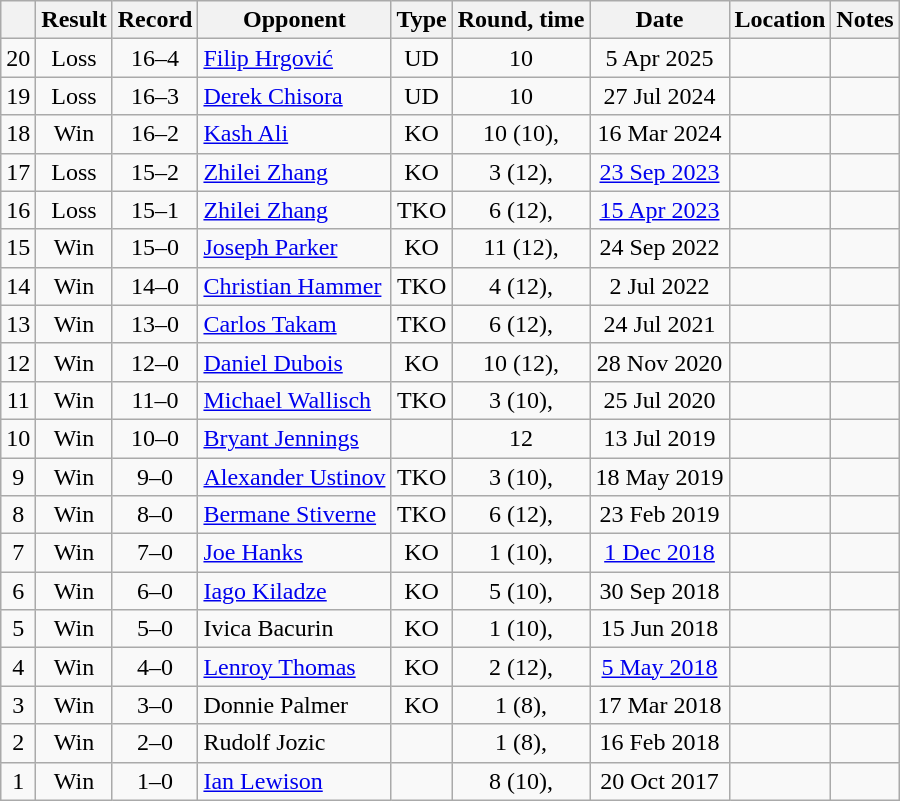<table class="wikitable" style="text-align:center">
<tr>
<th></th>
<th>Result</th>
<th>Record</th>
<th>Opponent</th>
<th>Type</th>
<th>Round, time</th>
<th>Date</th>
<th>Location</th>
<th>Notes</th>
</tr>
<tr>
<td>20</td>
<td>Loss</td>
<td>16–4</td>
<td style="text-align:left;"><a href='#'>Filip Hrgović</a></td>
<td>UD</td>
<td>10</td>
<td>5 Apr 2025</td>
<td style="text-align:left;"></td>
<td style="text-align:left;"></td>
</tr>
<tr>
<td>19</td>
<td>Loss</td>
<td>16–3</td>
<td style="text-align:left;"><a href='#'>Derek Chisora</a></td>
<td>UD</td>
<td>10</td>
<td>27 Jul 2024</td>
<td style="text-align:left;"></td>
<td></td>
</tr>
<tr>
<td>18</td>
<td>Win</td>
<td>16–2</td>
<td style="text-align:left;"><a href='#'>Kash Ali</a></td>
<td>KO</td>
<td>10 (10), </td>
<td>16 Mar 2024</td>
<td style="text-align:left;"></td>
<td></td>
</tr>
<tr>
<td>17</td>
<td>Loss</td>
<td>15–2</td>
<td style="text-align:left;"><a href='#'>Zhilei Zhang</a></td>
<td>KO</td>
<td>3 (12), </td>
<td><a href='#'>23 Sep 2023</a></td>
<td style="text-align:left;"></td>
<td style="text-align:left;"></td>
</tr>
<tr>
<td>16</td>
<td>Loss</td>
<td>15–1</td>
<td style="text-align:left;"><a href='#'>Zhilei Zhang</a></td>
<td>TKO</td>
<td>6 (12), </td>
<td><a href='#'>15 Apr 2023</a></td>
<td style="text-align:left;"></td>
<td style="text-align:left;"></td>
</tr>
<tr>
<td>15</td>
<td>Win</td>
<td>15–0</td>
<td style="text-align:left;"><a href='#'>Joseph Parker</a></td>
<td>KO</td>
<td>11 (12), </td>
<td>24 Sep 2022</td>
<td style="text-align:left;"></td>
<td style="text-align:left;"></td>
</tr>
<tr>
<td>14</td>
<td>Win</td>
<td>14–0</td>
<td style="text-align:left;"><a href='#'>Christian Hammer</a></td>
<td>TKO</td>
<td>4 (12), </td>
<td>2 Jul 2022</td>
<td style="text-align:left;"></td>
<td style="text-align:left;"></td>
</tr>
<tr>
<td>13</td>
<td>Win</td>
<td>13–0</td>
<td style="text-align:left;"><a href='#'>Carlos Takam</a></td>
<td>TKO</td>
<td>6 (12), </td>
<td>24 Jul 2021</td>
<td style="text-align:left;"></td>
<td style="text-align:left;"></td>
</tr>
<tr>
<td>12</td>
<td>Win</td>
<td>12–0</td>
<td style="text-align:left;"><a href='#'>Daniel Dubois</a></td>
<td>KO</td>
<td>10 (12), </td>
<td>28 Nov 2020</td>
<td style="text-align:left;"></td>
<td style="text-align:left;"></td>
</tr>
<tr>
<td>11</td>
<td>Win</td>
<td>11–0</td>
<td style="text-align:left;"><a href='#'>Michael Wallisch</a></td>
<td>TKO</td>
<td>3 (10), </td>
<td>25 Jul 2020</td>
<td style="text-align:left;"></td>
<td></td>
</tr>
<tr>
<td>10</td>
<td>Win</td>
<td>10–0</td>
<td style="text-align:left;"><a href='#'>Bryant Jennings</a></td>
<td></td>
<td>12</td>
<td>13 Jul 2019</td>
<td style="text-align:left;"></td>
<td style="text-align:left;"></td>
</tr>
<tr>
<td>9</td>
<td>Win</td>
<td>9–0</td>
<td style="text-align:left;"><a href='#'>Alexander Ustinov</a></td>
<td>TKO</td>
<td>3 (10), </td>
<td>18 May 2019</td>
<td style="text-align:left;"></td>
<td></td>
</tr>
<tr>
<td>8</td>
<td>Win</td>
<td>8–0</td>
<td style="text-align:left;"><a href='#'>Bermane Stiverne</a></td>
<td>TKO</td>
<td>6 (12), </td>
<td>23 Feb 2019</td>
<td style="text-align:left;"></td>
<td style="text-align:left;"></td>
</tr>
<tr>
<td>7</td>
<td>Win</td>
<td>7–0</td>
<td style="text-align:left;"><a href='#'>Joe Hanks</a></td>
<td>KO</td>
<td>1 (10), </td>
<td><a href='#'>1 Dec 2018</a></td>
<td style="text-align:left;"></td>
<td style="text-align:left;"></td>
</tr>
<tr>
<td>6</td>
<td>Win</td>
<td>6–0</td>
<td style="text-align:left;"><a href='#'>Iago Kiladze</a></td>
<td>KO</td>
<td>5 (10), </td>
<td>30 Sep 2018</td>
<td style="text-align:left;"></td>
<td></td>
</tr>
<tr>
<td>5</td>
<td>Win</td>
<td>5–0</td>
<td style="text-align:left;">Ivica Bacurin</td>
<td>KO</td>
<td>1 (10), </td>
<td>15 Jun 2018</td>
<td style="text-align:left;"></td>
<td></td>
</tr>
<tr>
<td>4</td>
<td>Win</td>
<td>4–0</td>
<td style="text-align:left;"><a href='#'>Lenroy Thomas</a></td>
<td>KO</td>
<td>2 (12), </td>
<td><a href='#'>5 May 2018</a></td>
<td style="text-align:left;"></td>
<td style="text-align:left;"></td>
</tr>
<tr>
<td>3</td>
<td>Win</td>
<td>3–0</td>
<td style="text-align:left;">Donnie Palmer</td>
<td>KO</td>
<td>1 (8), </td>
<td>17 Mar 2018</td>
<td style="text-align:left;"></td>
<td></td>
</tr>
<tr>
<td>2</td>
<td>Win</td>
<td>2–0</td>
<td style="text-align:left;">Rudolf Jozic</td>
<td></td>
<td>1 (8), </td>
<td>16 Feb 2018</td>
<td style="text-align:left;"></td>
<td></td>
</tr>
<tr>
<td>1</td>
<td>Win</td>
<td>1–0</td>
<td style="text-align:left;"><a href='#'>Ian Lewison</a></td>
<td></td>
<td>8 (10), </td>
<td>20 Oct 2017</td>
<td style="text-align:left;"></td>
<td></td>
</tr>
</table>
